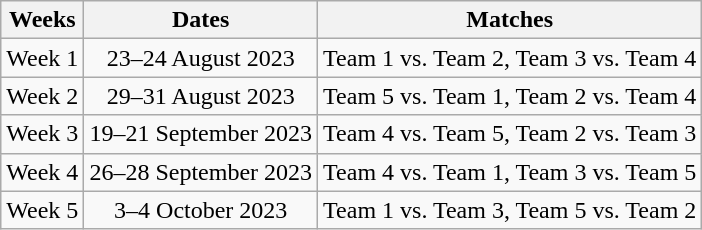<table class="wikitable" style="text-align:center">
<tr>
<th>Weeks</th>
<th>Dates</th>
<th>Matches</th>
</tr>
<tr>
<td>Week 1</td>
<td>23–24 August 2023</td>
<td>Team 1 vs. Team 2, Team 3 vs. Team 4</td>
</tr>
<tr>
<td>Week 2</td>
<td>29–31 August 2023</td>
<td>Team 5 vs. Team 1, Team 2 vs. Team 4</td>
</tr>
<tr>
<td>Week 3</td>
<td>19–21 September 2023</td>
<td>Team 4 vs. Team 5, Team 2 vs. Team 3</td>
</tr>
<tr>
<td>Week 4</td>
<td>26–28 September 2023</td>
<td>Team 4 vs. Team 1, Team 3 vs. Team 5</td>
</tr>
<tr>
<td>Week 5</td>
<td>3–4 October 2023</td>
<td>Team 1 vs. Team 3, Team 5 vs. Team 2</td>
</tr>
</table>
